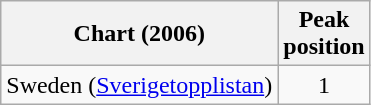<table class="wikitable">
<tr>
<th>Chart (2006)</th>
<th>Peak<br>position</th>
</tr>
<tr>
<td>Sweden (<a href='#'>Sverigetopplistan</a>)</td>
<td align="center">1</td>
</tr>
</table>
